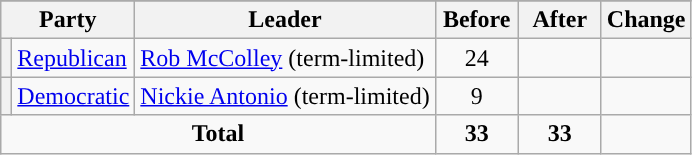<table class="wikitable" style="text-align:center;">
<tr>
</tr>
<tr>
<th colspan=2>Party</th>
<th>Leader</th>
<th style="width:3em">Before</th>
<th style="width:3em">After</th>
<th style="width:3em">Change</th>
</tr>
<tr>
<th style="background-color:"></th>
<td style="text-align:left;"><a href='#'>Republican</a></td>
<td style="text-align:left;"><a href='#'>Rob McColley</a> (term-limited)</td>
<td>24</td>
<td></td>
<td></td>
</tr>
<tr>
<th style="background-color:"></th>
<td style="text-align:left;"><a href='#'>Democratic</a></td>
<td style="text-align:left;"><a href='#'>Nickie Antonio</a> (term-limited)</td>
<td>9</td>
<td></td>
<td></td>
</tr>
<tr>
<td colspan=3><strong>Total</strong></td>
<td><strong>33</strong></td>
<td><strong>33</strong></td>
<td></td>
</tr>
</table>
